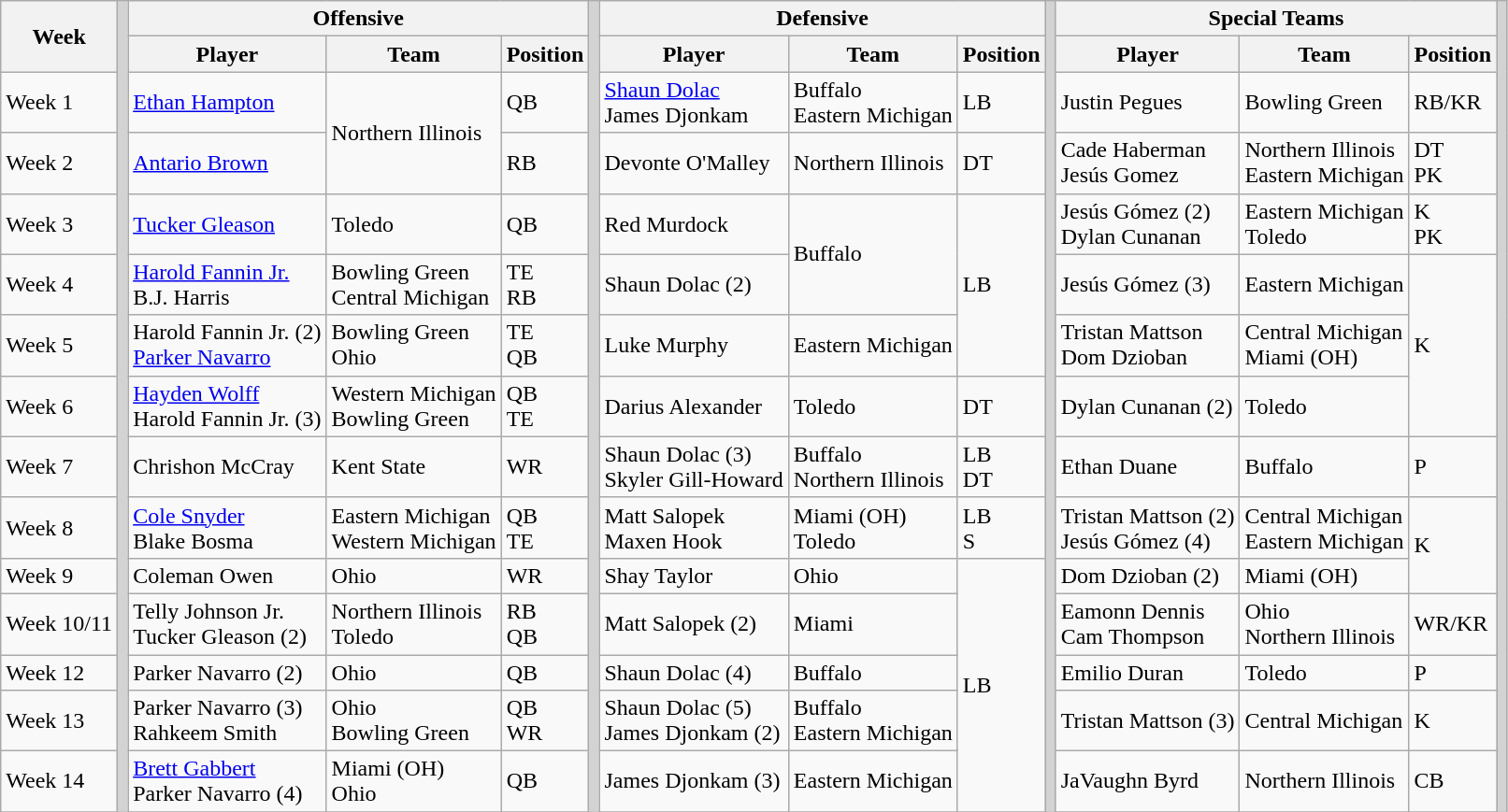<table class="wikitable" border="1">
<tr>
<th rowspan="2">Week</th>
<th rowSpan="17" style="background-color:lightgrey;"></th>
<th colspan="3">Offensive</th>
<th rowSpan="17" style="background-color:lightgrey;"></th>
<th colspan="3">Defensive</th>
<th rowSpan="17" style="background-color:lightgrey;"></th>
<th colspan="3">Special Teams</th>
<th rowSpan="17" style="background-color:lightgrey;"></th>
</tr>
<tr>
<th>Player</th>
<th>Team</th>
<th>Position</th>
<th>Player</th>
<th>Team</th>
<th>Position</th>
<th>Player</th>
<th>Team</th>
<th>Position</th>
</tr>
<tr>
<td>Week 1</td>
<td><a href='#'>Ethan Hampton</a></td>
<td rowspan="2">Northern Illinois</td>
<td>QB</td>
<td><a href='#'>Shaun Dolac</a><br>James Djonkam</td>
<td>Buffalo<br>Eastern Michigan</td>
<td>LB</td>
<td>Justin Pegues</td>
<td>Bowling Green</td>
<td>RB/KR</td>
</tr>
<tr>
<td>Week 2</td>
<td><a href='#'>Antario Brown</a></td>
<td>RB</td>
<td>Devonte O'Malley</td>
<td>Northern Illinois</td>
<td>DT</td>
<td>Cade Haberman<br>Jesús Gomez</td>
<td>Northern Illinois<br>Eastern Michigan</td>
<td>DT<br>PK</td>
</tr>
<tr>
<td>Week 3</td>
<td><a href='#'>Tucker Gleason</a></td>
<td>Toledo</td>
<td>QB</td>
<td>Red Murdock</td>
<td rowspan="2">Buffalo</td>
<td rowspan="3">LB</td>
<td>Jesús Gómez (2)<br>Dylan Cunanan</td>
<td>Eastern Michigan<br>Toledo</td>
<td>K<br>PK</td>
</tr>
<tr>
<td>Week 4</td>
<td><a href='#'>Harold Fannin Jr.</a><br>B.J. Harris</td>
<td>Bowling Green<br>Central Michigan</td>
<td>TE<br>RB</td>
<td>Shaun Dolac (2)</td>
<td>Jesús Gómez (3)</td>
<td>Eastern Michigan</td>
<td rowspan="3">K</td>
</tr>
<tr>
<td>Week 5</td>
<td>Harold Fannin Jr. (2)<br><a href='#'>Parker Navarro</a></td>
<td>Bowling Green<br>Ohio</td>
<td>TE<br>QB</td>
<td>Luke Murphy</td>
<td>Eastern Michigan</td>
<td>Tristan Mattson<br>Dom Dzioban</td>
<td>Central Michigan<br>Miami (OH)</td>
</tr>
<tr>
<td>Week 6</td>
<td><a href='#'>Hayden Wolff</a><br>Harold Fannin Jr. (3)</td>
<td>Western Michigan<br>Bowling Green</td>
<td>QB<br>TE</td>
<td>Darius Alexander</td>
<td>Toledo</td>
<td>DT</td>
<td>Dylan Cunanan (2)</td>
<td>Toledo</td>
</tr>
<tr>
<td>Week 7</td>
<td>Chrishon McCray</td>
<td>Kent State</td>
<td>WR</td>
<td>Shaun Dolac (3)<br>Skyler Gill-Howard</td>
<td>Buffalo<br>Northern Illinois</td>
<td>LB<br>DT</td>
<td>Ethan Duane</td>
<td>Buffalo</td>
<td>P</td>
</tr>
<tr>
<td>Week 8</td>
<td><a href='#'>Cole Snyder</a><br>Blake Bosma</td>
<td>Eastern Michigan<br>Western Michigan</td>
<td>QB<br>TE</td>
<td>Matt Salopek<br>Maxen Hook</td>
<td>Miami (OH)<br>Toledo</td>
<td>LB<br>S</td>
<td>Tristan Mattson (2)<br>Jesús Gómez (4)</td>
<td>Central Michigan<br>Eastern Michigan</td>
<td rowspan="2">K</td>
</tr>
<tr>
<td>Week 9</td>
<td>Coleman Owen</td>
<td>Ohio</td>
<td>WR</td>
<td>Shay Taylor</td>
<td>Ohio</td>
<td rowspan="5">LB</td>
<td>Dom Dzioban (2)</td>
<td>Miami (OH)</td>
</tr>
<tr>
<td>Week 10/11</td>
<td>Telly Johnson Jr.<br>Tucker Gleason (2)</td>
<td>Northern Illinois<br>Toledo</td>
<td>RB<br>QB</td>
<td>Matt Salopek (2)</td>
<td>Miami</td>
<td>Eamonn Dennis<br>Cam Thompson</td>
<td>Ohio<br>Northern Illinois</td>
<td>WR/KR</td>
</tr>
<tr>
<td>Week 12</td>
<td>Parker Navarro (2)</td>
<td>Ohio</td>
<td>QB</td>
<td>Shaun Dolac (4)</td>
<td>Buffalo</td>
<td>Emilio Duran</td>
<td>Toledo</td>
<td>P</td>
</tr>
<tr>
<td>Week 13</td>
<td>Parker Navarro (3)<br>Rahkeem Smith</td>
<td>Ohio<br>Bowling Green</td>
<td>QB<br>WR</td>
<td>Shaun Dolac (5)<br>James Djonkam (2)</td>
<td>Buffalo<br>Eastern Michigan</td>
<td>Tristan Mattson (3)</td>
<td>Central Michigan</td>
<td>K</td>
</tr>
<tr>
<td>Week 14</td>
<td><a href='#'>Brett Gabbert</a><br>Parker Navarro (4)</td>
<td>Miami (OH)<br>Ohio</td>
<td>QB</td>
<td>James Djonkam (3)</td>
<td>Eastern Michigan</td>
<td>JaVaughn Byrd</td>
<td>Northern Illinois</td>
<td>CB</td>
</tr>
<tr>
</tr>
</table>
